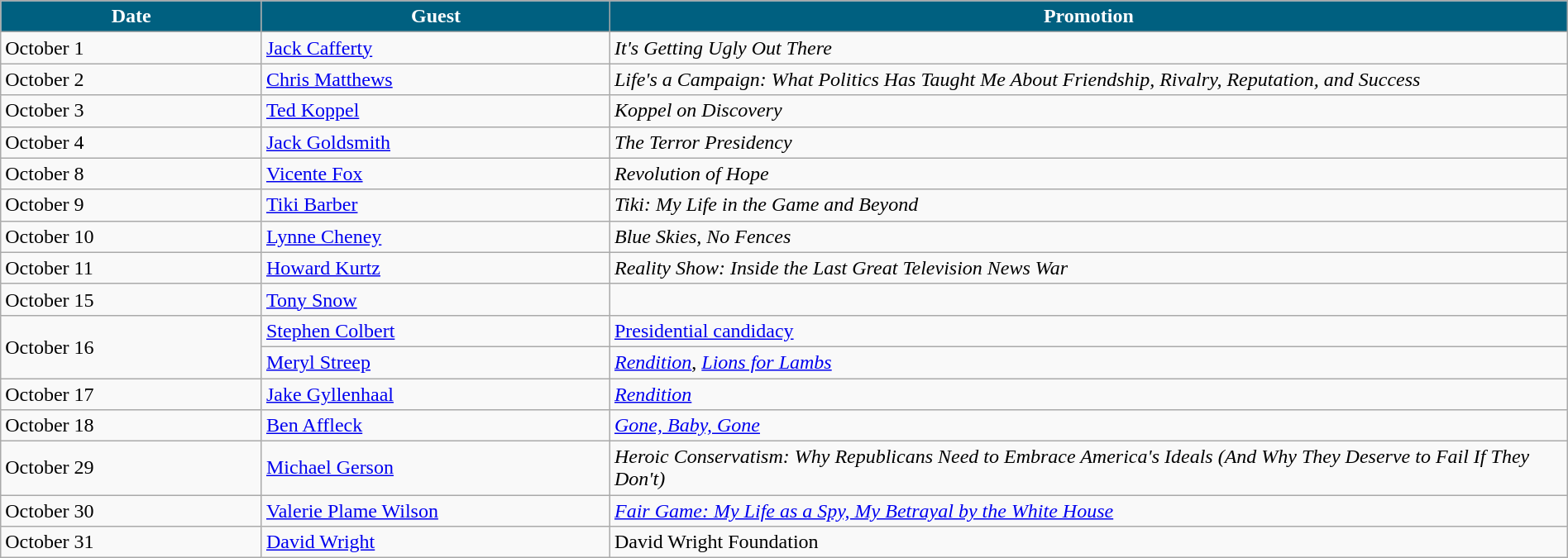<table class="wikitable" width="100%">
<tr ">
<th width="15%" style="background:#006080; color:#FFFFFF">Date</th>
<th width="20%" style="background:#006080; color:#FFFFFF">Guest</th>
<th width="55%" style="background:#006080; color:#FFFFFF">Promotion</th>
</tr>
<tr>
<td>October 1</td>
<td><a href='#'>Jack Cafferty</a></td>
<td><em>It's Getting Ugly Out There</em></td>
</tr>
<tr>
<td>October 2</td>
<td><a href='#'>Chris Matthews</a></td>
<td><em>Life's a Campaign: What Politics Has Taught Me About Friendship, Rivalry, Reputation, and Success</em></td>
</tr>
<tr>
<td>October 3</td>
<td><a href='#'>Ted Koppel</a></td>
<td><em>Koppel on Discovery</em></td>
</tr>
<tr>
<td>October 4</td>
<td><a href='#'>Jack Goldsmith</a></td>
<td><em>The Terror Presidency</em></td>
</tr>
<tr>
<td>October 8</td>
<td><a href='#'>Vicente Fox</a></td>
<td><em>Revolution of Hope</em></td>
</tr>
<tr>
<td>October 9</td>
<td><a href='#'>Tiki Barber</a></td>
<td><em>Tiki: My Life in the Game and Beyond</em></td>
</tr>
<tr>
<td>October 10</td>
<td><a href='#'>Lynne Cheney</a></td>
<td><em>Blue Skies, No Fences</em></td>
</tr>
<tr>
<td>October 11</td>
<td><a href='#'>Howard Kurtz</a></td>
<td><em>Reality Show: Inside the Last Great Television News War</em></td>
</tr>
<tr>
<td>October 15</td>
<td><a href='#'>Tony Snow</a></td>
<td></td>
</tr>
<tr>
<td rowspan="2">October 16</td>
<td><a href='#'>Stephen Colbert</a></td>
<td><a href='#'>Presidential candidacy</a></td>
</tr>
<tr>
<td><a href='#'>Meryl Streep</a></td>
<td><em><a href='#'>Rendition</a></em>, <em><a href='#'>Lions for Lambs</a></em></td>
</tr>
<tr>
<td>October 17</td>
<td><a href='#'>Jake Gyllenhaal</a></td>
<td><em><a href='#'>Rendition</a></em></td>
</tr>
<tr>
<td>October 18</td>
<td><a href='#'>Ben Affleck</a></td>
<td><em><a href='#'>Gone, Baby, Gone</a></em></td>
</tr>
<tr>
<td>October 29</td>
<td><a href='#'>Michael Gerson</a></td>
<td><em>Heroic Conservatism: Why Republicans Need to Embrace America's Ideals (And Why They Deserve to Fail If They Don't)</em></td>
</tr>
<tr>
<td>October 30</td>
<td><a href='#'>Valerie Plame Wilson</a></td>
<td><em><a href='#'>Fair Game: My Life as a Spy, My Betrayal by the White House</a></em></td>
</tr>
<tr>
<td>October 31</td>
<td><a href='#'>David Wright</a></td>
<td>David Wright Foundation</td>
</tr>
</table>
